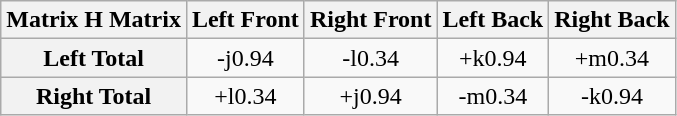<table class="wikitable" style="text-align:center">
<tr>
<th>Matrix H Matrix</th>
<th>Left Front</th>
<th>Right Front</th>
<th>Left Back</th>
<th>Right Back</th>
</tr>
<tr>
<th>Left Total</th>
<td>-j0.94</td>
<td>-l0.34</td>
<td>+k0.94</td>
<td>+m0.34</td>
</tr>
<tr>
<th>Right Total</th>
<td>+l0.34</td>
<td>+j0.94</td>
<td>-m0.34</td>
<td>-k0.94</td>
</tr>
</table>
